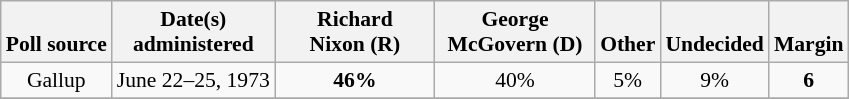<table class="wikitable sortable" style="text-align:center;font-size:90%;line-height:17px">
<tr valign= bottom>
<th>Poll source</th>
<th>Date(s)<br>administered</th>
<th class="unsortable" style="width:100px;">Richard<br>Nixon (R)</th>
<th class="unsortable" style="width:100px;">George<br>McGovern (D)</th>
<th class="unsortable">Other</th>
<th class="unsortable">Undecided</th>
<th>Margin</th>
</tr>
<tr>
<td align="center">Gallup</td>
<td>June 22–25, 1973</td>
<td><strong>46%</strong></td>
<td align="center">40%</td>
<td align="center">5%</td>
<td align="center">9%</td>
<td><strong>6</strong></td>
</tr>
<tr>
</tr>
</table>
